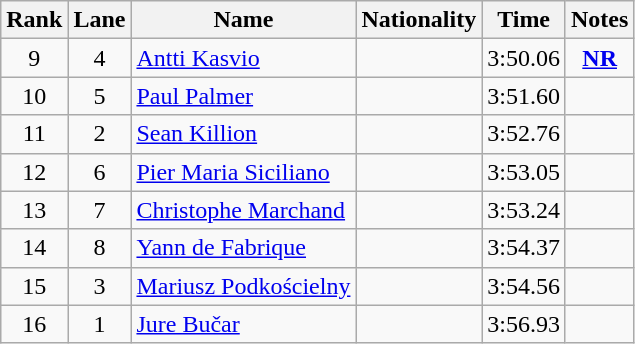<table class="wikitable sortable" style="text-align:center">
<tr>
<th>Rank</th>
<th>Lane</th>
<th>Name</th>
<th>Nationality</th>
<th>Time</th>
<th>Notes</th>
</tr>
<tr>
<td>9</td>
<td>4</td>
<td align=left><a href='#'>Antti Kasvio</a></td>
<td align=left></td>
<td>3:50.06</td>
<td><strong><a href='#'>NR</a></strong></td>
</tr>
<tr>
<td>10</td>
<td>5</td>
<td align=left><a href='#'>Paul Palmer</a></td>
<td align=left></td>
<td>3:51.60</td>
<td></td>
</tr>
<tr>
<td>11</td>
<td>2</td>
<td align=left><a href='#'>Sean Killion</a></td>
<td align=left></td>
<td>3:52.76</td>
<td></td>
</tr>
<tr>
<td>12</td>
<td>6</td>
<td align=left><a href='#'>Pier Maria Siciliano</a></td>
<td align=left></td>
<td>3:53.05</td>
<td></td>
</tr>
<tr>
<td>13</td>
<td>7</td>
<td align=left><a href='#'>Christophe Marchand</a></td>
<td align=left></td>
<td>3:53.24</td>
<td></td>
</tr>
<tr>
<td>14</td>
<td>8</td>
<td align=left><a href='#'>Yann de Fabrique</a></td>
<td align=left></td>
<td>3:54.37</td>
<td></td>
</tr>
<tr>
<td>15</td>
<td>3</td>
<td align=left><a href='#'>Mariusz Podkościelny</a></td>
<td align=left></td>
<td>3:54.56</td>
<td></td>
</tr>
<tr>
<td>16</td>
<td>1</td>
<td align=left><a href='#'>Jure Bučar</a></td>
<td align=left></td>
<td>3:56.93</td>
<td></td>
</tr>
</table>
